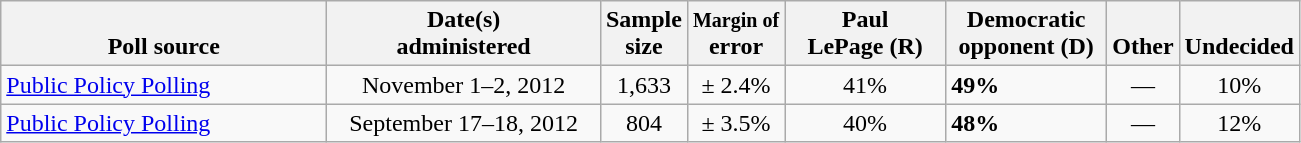<table class="wikitable">
<tr valign= bottom>
<th style="width:210px;">Poll source</th>
<th style="width:175px;">Date(s)<br>administered</th>
<th class=small>Sample<br>size</th>
<th><small>Margin of</small><br>error</th>
<th style="width:100px;">Paul<br>LePage (R)</th>
<th style="width:100px;">Democratic<br>opponent (D)</th>
<th>Other</th>
<th>Undecided</th>
</tr>
<tr>
<td><a href='#'>Public Policy Polling</a></td>
<td align=center>November 1–2, 2012</td>
<td align=center>1,633</td>
<td align=center>± 2.4%</td>
<td align=center>41%</td>
<td><strong>49%</strong></td>
<td align=center>—</td>
<td align=center>10%</td>
</tr>
<tr>
<td><a href='#'>Public Policy Polling</a></td>
<td align=center>September 17–18, 2012</td>
<td align=center>804</td>
<td align=center>± 3.5%</td>
<td align=center>40%</td>
<td><strong>48%</strong></td>
<td align=center>—</td>
<td align=center>12%</td>
</tr>
</table>
